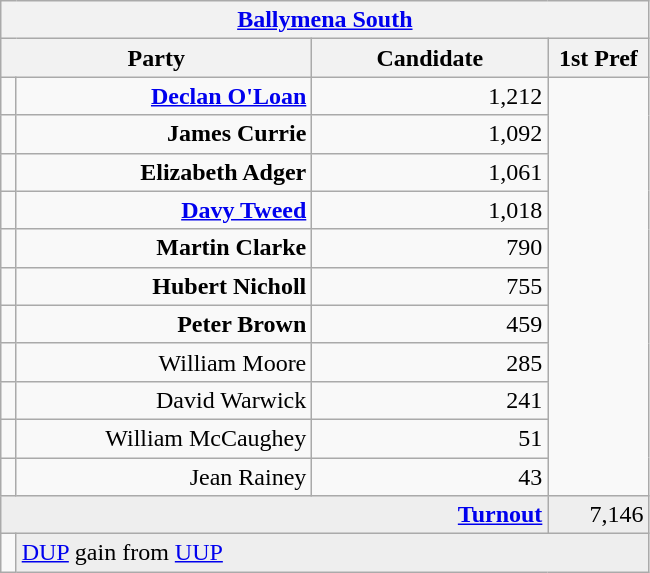<table class="wikitable">
<tr>
<th colspan="4" align="center"><a href='#'>Ballymena South</a></th>
</tr>
<tr>
<th colspan="2" align="center" width=200>Party</th>
<th width=150>Candidate</th>
<th width=60>1st Pref</th>
</tr>
<tr>
<td></td>
<td align="right"><strong><a href='#'>Declan O'Loan</a></strong></td>
<td align="right">1,212</td>
</tr>
<tr>
<td></td>
<td align="right"><strong>James Currie</strong></td>
<td align="right">1,092</td>
</tr>
<tr>
<td></td>
<td align="right"><strong>Elizabeth Adger</strong></td>
<td align="right">1,061</td>
</tr>
<tr>
<td></td>
<td align="right"><strong><a href='#'>Davy Tweed</a></strong></td>
<td align="right">1,018</td>
</tr>
<tr>
<td></td>
<td align="right"><strong>Martin Clarke</strong></td>
<td align="right">790</td>
</tr>
<tr>
<td></td>
<td align="right"><strong>Hubert Nicholl</strong></td>
<td align="right">755</td>
</tr>
<tr>
<td></td>
<td align="right"><strong>Peter Brown</strong></td>
<td align="right">459</td>
</tr>
<tr>
<td></td>
<td align="right">William Moore</td>
<td align="right">285</td>
</tr>
<tr>
<td></td>
<td align="right">David Warwick</td>
<td align="right">241</td>
</tr>
<tr>
<td></td>
<td align="right">William McCaughey</td>
<td align="right">51</td>
</tr>
<tr>
<td></td>
<td align="right">Jean Rainey</td>
<td align="right">43</td>
</tr>
<tr bgcolor="EEEEEE">
<td colspan=3 align="right"><strong><a href='#'>Turnout</a></strong></td>
<td align="right">7,146</td>
</tr>
<tr>
<td bgcolor=></td>
<td colspan=3 bgcolor="EEEEEE"><a href='#'>DUP</a> gain from <a href='#'>UUP</a></td>
</tr>
</table>
